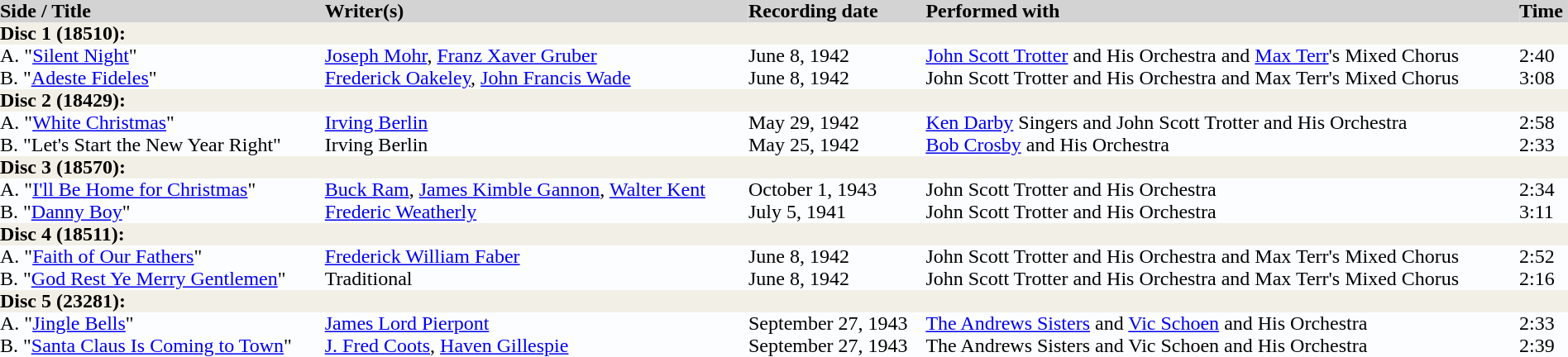<table border="0" cellpadding="0" cellspacing="0" style="width: 100%; margin: 1em 1em 1em 0; background: #FCFDFF; border-collapse: collapse;">
<tr bgcolor=#D3D3D4>
<td><strong>Side / Title</strong></td>
<td><strong>Writer(s)</strong></td>
<td><strong>Recording date</strong></td>
<td><strong>Performed with</strong></td>
<td><strong>Time</strong></td>
</tr>
<tr bgcolor=#F2F0E6>
<td colspan=5><strong>Disc 1 (18510):</strong></td>
</tr>
<tr>
<td>A. "<a href='#'>Silent Night</a>"</td>
<td><a href='#'>Joseph Mohr</a>, <a href='#'>Franz Xaver Gruber</a></td>
<td>June 8, 1942</td>
<td><a href='#'>John Scott Trotter</a> and His Orchestra and <a href='#'>Max Terr</a>'s Mixed Chorus</td>
<td>2:40</td>
</tr>
<tr>
<td>B. "<a href='#'>Adeste Fideles</a>"</td>
<td><a href='#'>Frederick Oakeley</a>, <a href='#'>John Francis Wade</a></td>
<td>June 8, 1942</td>
<td>John Scott Trotter and His Orchestra and Max Terr's Mixed Chorus</td>
<td>3:08</td>
</tr>
<tr bgcolor=#F2F0E6>
<td colspan=5><strong>Disc 2 (18429):</strong></td>
</tr>
<tr>
<td>A. "<a href='#'>White Christmas</a>"</td>
<td><a href='#'>Irving Berlin</a></td>
<td>May 29, 1942</td>
<td><a href='#'>Ken Darby</a> Singers and John Scott Trotter and His Orchestra</td>
<td>2:58</td>
</tr>
<tr>
<td>B. "Let's Start the New Year Right"</td>
<td>Irving Berlin</td>
<td>May 25, 1942</td>
<td><a href='#'>Bob Crosby</a> and His Orchestra</td>
<td>2:33</td>
</tr>
<tr bgcolor=#F2F0E6>
<td colspan=5><strong>Disc 3 (18570):</strong></td>
</tr>
<tr>
<td>A. "<a href='#'>I'll Be Home for Christmas</a>"</td>
<td><a href='#'>Buck Ram</a>, <a href='#'>James Kimble Gannon</a>, <a href='#'>Walter Kent</a></td>
<td>October 1, 1943</td>
<td>John Scott Trotter and His Orchestra</td>
<td>2:34</td>
</tr>
<tr>
<td>B. "<a href='#'>Danny Boy</a>"</td>
<td><a href='#'>Frederic Weatherly</a></td>
<td>July 5, 1941</td>
<td>John Scott Trotter and His Orchestra</td>
<td>3:11</td>
</tr>
<tr bgcolor=#F2F0E6>
<td colspan=5><strong>Disc 4 (18511):</strong></td>
</tr>
<tr>
<td>A. "<a href='#'>Faith of Our Fathers</a>"</td>
<td><a href='#'>Frederick William Faber</a></td>
<td>June 8, 1942</td>
<td>John Scott Trotter and His Orchestra and Max Terr's Mixed Chorus</td>
<td>2:52</td>
</tr>
<tr>
<td>B. "<a href='#'>God Rest Ye Merry Gentlemen</a>"</td>
<td>Traditional</td>
<td>June 8, 1942</td>
<td>John Scott Trotter and His Orchestra and Max Terr's Mixed Chorus</td>
<td>2:16</td>
</tr>
<tr bgcolor=#F2F0E6>
<td colspan=5><strong>Disc 5 (23281):</strong></td>
</tr>
<tr>
<td>A. "<a href='#'>Jingle Bells</a>"</td>
<td><a href='#'>James Lord Pierpont</a></td>
<td>September 27, 1943</td>
<td><a href='#'>The Andrews Sisters</a> and <a href='#'>Vic Schoen</a> and His Orchestra</td>
<td>2:33</td>
</tr>
<tr>
<td>B. "<a href='#'>Santa Claus Is Coming to Town</a>"</td>
<td><a href='#'>J. Fred Coots</a>, <a href='#'>Haven Gillespie</a></td>
<td>September 27, 1943</td>
<td>The Andrews Sisters and Vic Schoen and His Orchestra</td>
<td>2:39</td>
</tr>
</table>
